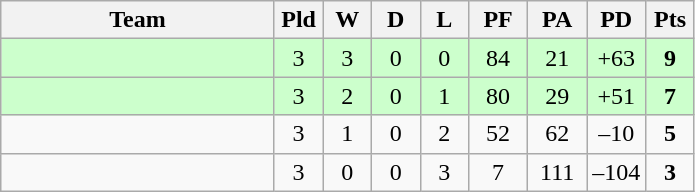<table class="wikitable" style="text-align:center;">
<tr>
<th width=175>Team</th>
<th width=25 abbr="Played">Pld</th>
<th width=25 abbr="Won">W</th>
<th width=25 abbr="Drawn">D</th>
<th width=25 abbr="Lost">L</th>
<th width=32 abbr="Points for">PF</th>
<th width=32 abbr="Points against">PA</th>
<th width=32 abbr="Points difference">PD</th>
<th width=25 abbr="Points">Pts</th>
</tr>
<tr bgcolor=ccffcc>
<td align=left></td>
<td>3</td>
<td>3</td>
<td>0</td>
<td>0</td>
<td>84</td>
<td>21</td>
<td>+63</td>
<td><strong>9</strong></td>
</tr>
<tr bgcolor=ccffcc>
<td align=left></td>
<td>3</td>
<td>2</td>
<td>0</td>
<td>1</td>
<td>80</td>
<td>29</td>
<td>+51</td>
<td><strong>7</strong></td>
</tr>
<tr>
<td align=left></td>
<td>3</td>
<td>1</td>
<td>0</td>
<td>2</td>
<td>52</td>
<td>62</td>
<td>–10</td>
<td><strong>5</strong></td>
</tr>
<tr>
<td align=left></td>
<td>3</td>
<td>0</td>
<td>0</td>
<td>3</td>
<td>7</td>
<td>111</td>
<td>–104</td>
<td><strong>3</strong></td>
</tr>
</table>
